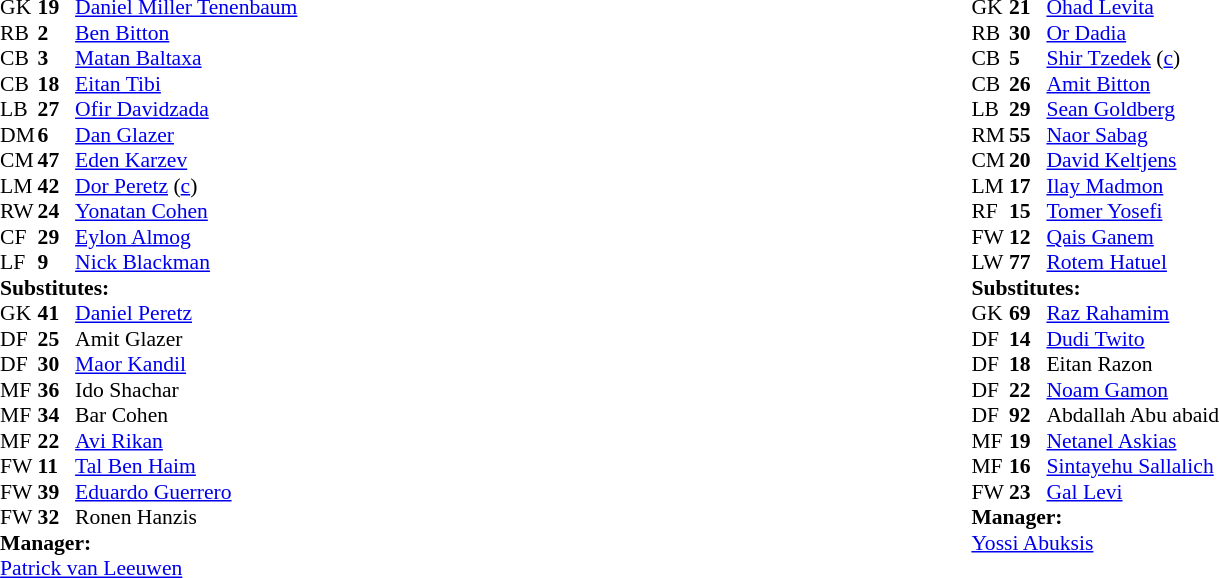<table width="100%">
<tr>
<td valign="top"></td>
<td style="vertical-align:top; width:50%;"><br><table style="font-size: 90%" cellspacing="0" cellpadding="0" align=center>
<tr>
<td colspan="4"></td>
</tr>
<tr>
<th width=25></th>
<th width=25></th>
</tr>
<tr>
<td>GK</td>
<td><strong>19</strong></td>
<td> <a href='#'>Daniel Miller Tenenbaum</a></td>
</tr>
<tr>
<td>RB</td>
<td><strong>2</strong></td>
<td> <a href='#'>Ben Bitton</a></td>
</tr>
<tr>
<td>CB</td>
<td><strong>3</strong></td>
<td> <a href='#'>Matan Baltaxa</a></td>
</tr>
<tr>
<td>CB</td>
<td><strong>18</strong></td>
<td> <a href='#'>Eitan Tibi</a></td>
</tr>
<tr>
<td>LB</td>
<td><strong>27</strong></td>
<td> <a href='#'>Ofir Davidzada</a> </td>
</tr>
<tr>
<td>DM</td>
<td><strong>6</strong></td>
<td> <a href='#'>Dan Glazer</a> </td>
</tr>
<tr>
<td>CM</td>
<td><strong>47</strong></td>
<td> <a href='#'>Eden Karzev</a></td>
</tr>
<tr>
<td>LM</td>
<td><strong>42</strong></td>
<td> <a href='#'>Dor Peretz</a> (<a href='#'>c</a>) </td>
</tr>
<tr>
<td>RW</td>
<td><strong>24</strong></td>
<td> <a href='#'>Yonatan Cohen</a> </td>
</tr>
<tr>
<td>CF</td>
<td><strong>29</strong></td>
<td> <a href='#'>Eylon Almog</a>  </td>
</tr>
<tr>
<td>LF</td>
<td><strong>9</strong></td>
<td> <a href='#'>Nick Blackman</a>  </td>
</tr>
<tr>
<td colspan=3><strong>Substitutes:</strong></td>
</tr>
<tr>
<td>GK</td>
<td><strong>41</strong></td>
<td> <a href='#'>Daniel Peretz</a></td>
</tr>
<tr>
<td>DF</td>
<td><strong>25</strong></td>
<td> Amit Glazer</td>
</tr>
<tr>
<td>DF</td>
<td><strong>30</strong></td>
<td> <a href='#'>Maor Kandil</a> </td>
</tr>
<tr>
<td>MF</td>
<td><strong>36</strong></td>
<td> Ido Shachar</td>
</tr>
<tr>
<td>MF</td>
<td><strong>34</strong></td>
<td> Bar Cohen</td>
</tr>
<tr>
<td>MF</td>
<td><strong>22</strong></td>
<td> <a href='#'>Avi Rikan</a> </td>
</tr>
<tr>
<td>FW</td>
<td><strong>11</strong></td>
<td> <a href='#'>Tal Ben Haim</a> </td>
</tr>
<tr>
<td>FW</td>
<td><strong>39</strong></td>
<td> <a href='#'>Eduardo Guerrero</a> </td>
</tr>
<tr>
<td>FW</td>
<td><strong>32</strong></td>
<td> Ronen Hanzis </td>
</tr>
<tr>
<td colspan=3><strong>Manager:</strong></td>
</tr>
<tr>
<td colspan=4> <a href='#'>Patrick van Leeuwen</a></td>
</tr>
</table>
</td>
<td valign="top"></td>
<td style="vertical-align:top; width:50%;"><br><table style="font-size: 90%" cellspacing="0" cellpadding="0" align=center>
<tr>
<td colspan="4"></td>
</tr>
<tr>
<th width=25></th>
<th width=25></th>
</tr>
<tr>
<td>GK</td>
<td><strong>21</strong></td>
<td> <a href='#'>Ohad Levita</a></td>
</tr>
<tr>
<td>RB</td>
<td><strong>30</strong></td>
<td> <a href='#'>Or Dadia</a> </td>
</tr>
<tr>
<td>CB</td>
<td><strong>5</strong></td>
<td> <a href='#'>Shir Tzedek</a> (<a href='#'>c</a>)</td>
</tr>
<tr>
<td>CB</td>
<td><strong>26</strong></td>
<td> <a href='#'>Amit Bitton</a></td>
</tr>
<tr>
<td>LB</td>
<td><strong>29</strong></td>
<td> <a href='#'>Sean Goldberg</a></td>
</tr>
<tr>
<td>RM</td>
<td><strong>55</strong></td>
<td> <a href='#'>Naor Sabag</a>  </td>
</tr>
<tr>
<td>CM</td>
<td><strong>20</strong></td>
<td> <a href='#'>David Keltjens</a></td>
</tr>
<tr>
<td>LM</td>
<td><strong>17</strong></td>
<td> <a href='#'>Ilay Madmon</a> </td>
</tr>
<tr>
<td>RF</td>
<td><strong>15</strong></td>
<td> <a href='#'>Tomer Yosefi</a> </td>
</tr>
<tr>
<td>FW</td>
<td><strong>12</strong></td>
<td> <a href='#'>Qais Ganem</a> </td>
</tr>
<tr>
<td>LW</td>
<td><strong>77</strong></td>
<td> <a href='#'>Rotem Hatuel</a> </td>
</tr>
<tr>
<td colspan=3><strong>Substitutes:</strong></td>
</tr>
<tr>
<td>GK</td>
<td><strong>69</strong></td>
<td> <a href='#'>Raz Rahamim</a></td>
</tr>
<tr>
<td>DF</td>
<td><strong>14</strong></td>
<td> <a href='#'>Dudi Twito</a> </td>
</tr>
<tr>
<td>DF</td>
<td><strong>18</strong></td>
<td> Eitan Razon</td>
</tr>
<tr>
<td>DF</td>
<td><strong>22</strong></td>
<td> <a href='#'>Noam Gamon</a>  </td>
</tr>
<tr>
<td>DF</td>
<td><strong>92</strong></td>
<td> Abdallah Abu abaid </td>
</tr>
<tr>
<td>MF</td>
<td><strong>19</strong></td>
<td> <a href='#'>Netanel Askias</a></td>
</tr>
<tr>
<td>MF</td>
<td><strong>16</strong></td>
<td> <a href='#'>Sintayehu Sallalich</a> </td>
</tr>
<tr>
<td>FW</td>
<td><strong>23</strong></td>
<td> <a href='#'>Gal Levi</a> </td>
</tr>
<tr>
<td colspan=3><strong>Manager:</strong></td>
</tr>
<tr>
<td colspan=3> <a href='#'>Yossi Abuksis</a></td>
</tr>
</table>
</td>
</tr>
</table>
